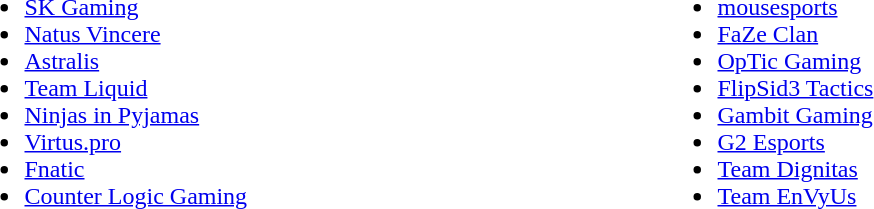<table cellspacing="10">
<tr>
<td valign="top" width="450px"><br><ul><li><a href='#'>SK Gaming</a></li><li><a href='#'>Natus Vincere</a></li><li><a href='#'>Astralis</a></li><li><a href='#'>Team Liquid</a></li><li><a href='#'>Ninjas in Pyjamas</a></li><li><a href='#'>Virtus.pro</a></li><li><a href='#'>Fnatic</a></li><li><a href='#'>Counter Logic Gaming</a></li></ul></td>
<td valign="top"><br><ul><li><a href='#'>mousesports</a></li><li><a href='#'>FaZe Clan</a></li><li><a href='#'>OpTic Gaming</a></li><li><a href='#'>FlipSid3 Tactics</a></li><li><a href='#'>Gambit Gaming</a></li><li><a href='#'>G2 Esports</a></li><li><a href='#'>Team Dignitas</a></li><li><a href='#'>Team EnVyUs</a></li></ul></td>
</tr>
<tr>
</tr>
</table>
